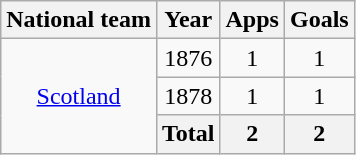<table class=wikitable style=text-align:center>
<tr>
<th>National team</th>
<th>Year</th>
<th>Apps</th>
<th>Goals</th>
</tr>
<tr>
<td rowspan=4><a href='#'>Scotland</a></td>
<td>1876</td>
<td>1</td>
<td>1</td>
</tr>
<tr>
<td>1878</td>
<td>1</td>
<td>1</td>
</tr>
<tr>
<th colspan=1>Total</th>
<th>2</th>
<th>2</th>
</tr>
</table>
